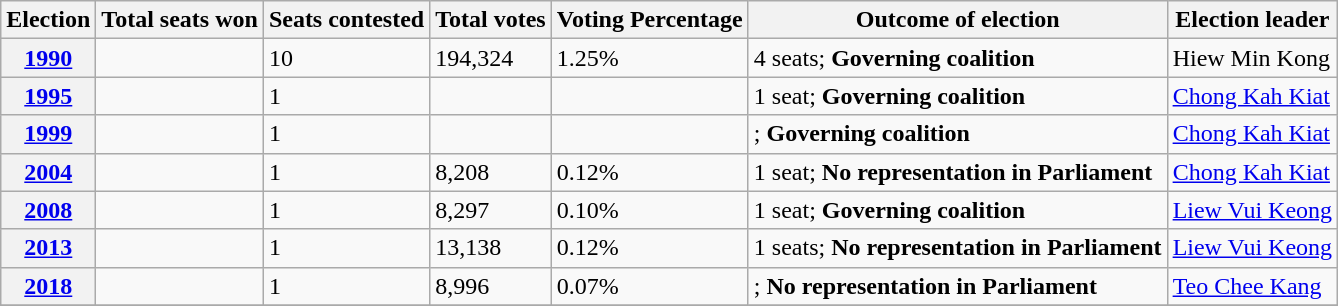<table class="wikitable">
<tr>
<th>Election</th>
<th>Total seats won</th>
<th>Seats contested</th>
<th>Total votes</th>
<th>Voting Percentage</th>
<th>Outcome of election</th>
<th>Election leader</th>
</tr>
<tr>
<th><a href='#'>1990</a></th>
<td></td>
<td>10</td>
<td>194,324</td>
<td>1.25%</td>
<td>4 seats; <strong>Governing coalition</strong><br> </td>
<td>Hiew Min Kong</td>
</tr>
<tr>
<th><a href='#'>1995</a></th>
<td></td>
<td>1</td>
<td></td>
<td></td>
<td>1 seat; <strong>Governing coalition</strong> </td>
<td><a href='#'>Chong Kah Kiat</a></td>
</tr>
<tr>
<th><a href='#'>1999</a></th>
<td></td>
<td>1</td>
<td></td>
<td></td>
<td>; <strong>Governing coalition</strong> </td>
<td><a href='#'>Chong Kah Kiat</a></td>
</tr>
<tr>
<th><a href='#'>2004</a></th>
<td></td>
<td>1</td>
<td>8,208</td>
<td>0.12%</td>
<td>1 seat; <strong>No representation in Parliament</strong> </td>
<td><a href='#'>Chong Kah Kiat</a></td>
</tr>
<tr>
<th><a href='#'>2008</a></th>
<td></td>
<td>1</td>
<td>8,297</td>
<td>0.10%</td>
<td>1 seat; <strong>Governing coalition</strong> </td>
<td><a href='#'>Liew Vui Keong</a></td>
</tr>
<tr>
<th><a href='#'>2013</a></th>
<td></td>
<td>1</td>
<td>13,138</td>
<td>0.12%</td>
<td>1 seats; <strong>No representation in Parliament</strong> </td>
<td><a href='#'>Liew Vui Keong</a></td>
</tr>
<tr>
<th><a href='#'>2018</a></th>
<td></td>
<td>1</td>
<td>8,996</td>
<td>0.07%</td>
<td>; <strong>No representation in Parliament</strong> </td>
<td><a href='#'>Teo Chee Kang</a></td>
</tr>
<tr>
</tr>
</table>
